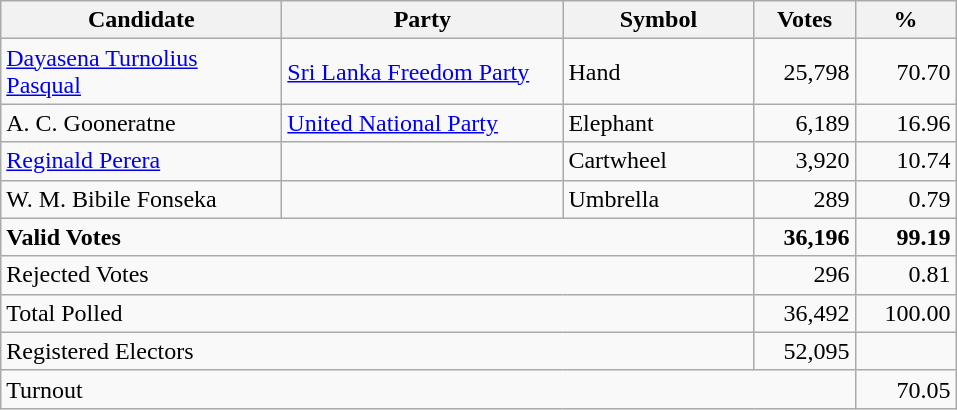<table class="wikitable" border="1" style="text-align:right;">
<tr>
<th align=left width="180">Candidate</th>
<th align=left width="180">Party</th>
<th align=left width="120">Symbol</th>
<th align=left width="60">Votes</th>
<th align=left width="60">%</th>
</tr>
<tr>
<td align=left><a href='#'>Dayasena Turnolius Pasqual</a></td>
<td align=left><a href='#'>Sri Lanka Freedom Party</a></td>
<td align=left>Hand</td>
<td>25,798</td>
<td>70.70</td>
</tr>
<tr>
<td align=left>A. C. Gooneratne</td>
<td align=left><a href='#'>United National Party</a></td>
<td align=left>Elephant</td>
<td>6,189</td>
<td>16.96</td>
</tr>
<tr>
<td align=left><a href='#'>Reginald Perera</a></td>
<td></td>
<td align=left>Cartwheel</td>
<td>3,920</td>
<td>10.74</td>
</tr>
<tr>
<td align=left>W. M. Bibile Fonseka</td>
<td></td>
<td align=left>Umbrella</td>
<td>289</td>
<td>0.79</td>
</tr>
<tr>
<td align=left colspan=3><strong>Valid Votes</strong></td>
<td><strong>36,196</strong></td>
<td><strong>99.19</strong></td>
</tr>
<tr>
<td align=left colspan=3>Rejected Votes</td>
<td>296</td>
<td>0.81</td>
</tr>
<tr>
<td align=left colspan=3>Total Polled</td>
<td>36,492</td>
<td>100.00</td>
</tr>
<tr>
<td align=left colspan=3>Registered Electors</td>
<td>52,095</td>
<td></td>
</tr>
<tr>
<td align=left colspan=4>Turnout</td>
<td>70.05</td>
</tr>
</table>
